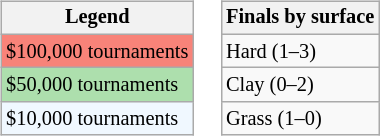<table>
<tr valign=top>
<td><br><table class="wikitable" style="font-size:85%;">
<tr>
<th>Legend</th>
</tr>
<tr style="background:#f88379;">
<td>$100,000 tournaments</td>
</tr>
<tr style="background:#addfad;">
<td>$50,000 tournaments</td>
</tr>
<tr style="background:#f0f8ff;">
<td>$10,000 tournaments</td>
</tr>
</table>
</td>
<td><br><table class="wikitable" style="font-size:85%;">
<tr>
<th>Finals by surface</th>
</tr>
<tr>
<td>Hard (1–3)</td>
</tr>
<tr>
<td>Clay (0–2)</td>
</tr>
<tr>
<td>Grass (1–0)</td>
</tr>
</table>
</td>
</tr>
</table>
